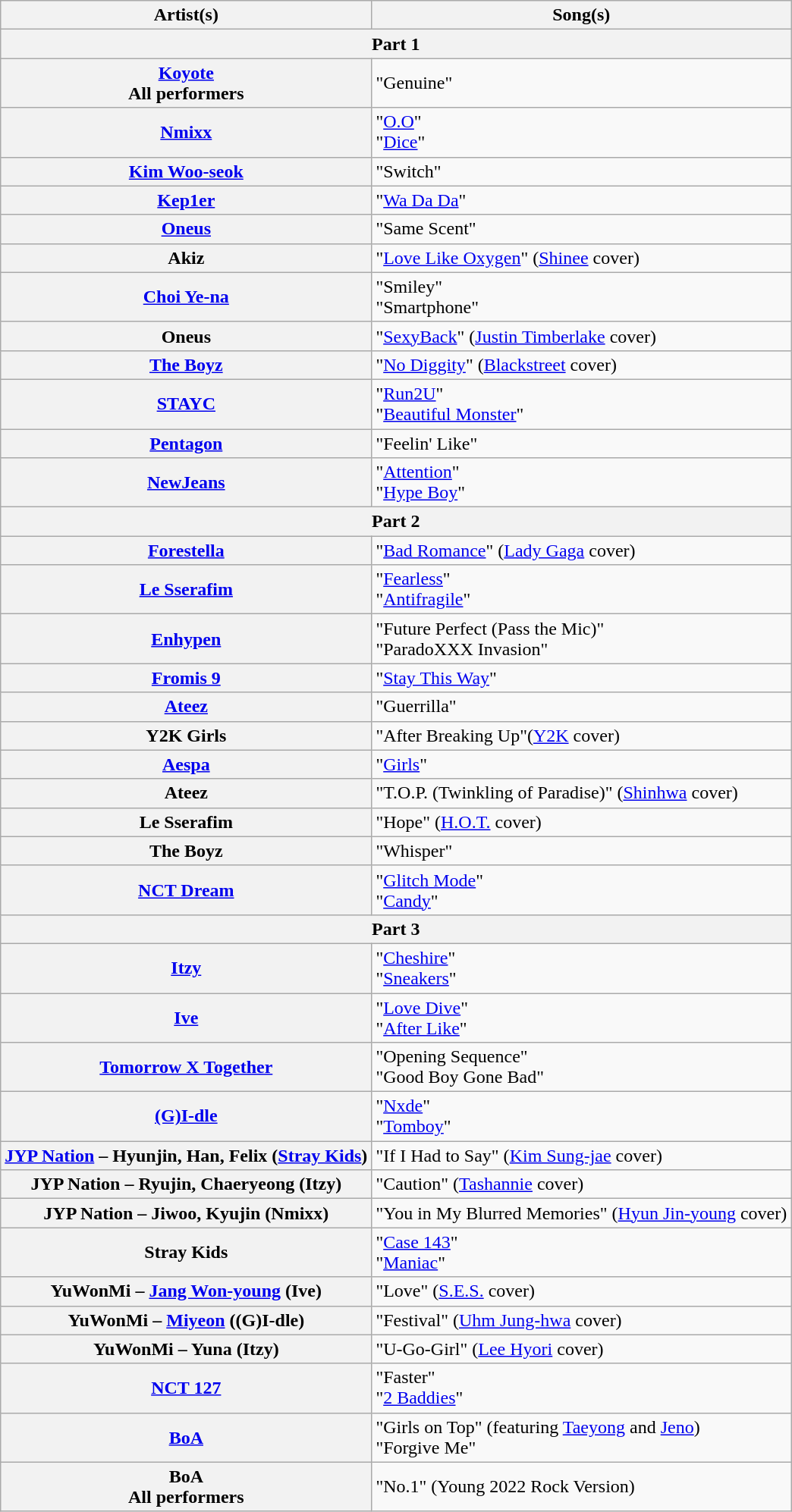<table class="wikitable plainrowheaders">
<tr>
<th scope="col">Artist(s)</th>
<th scope="col">Song(s)</th>
</tr>
<tr>
<th scope="col" colspan="2">Part 1</th>
</tr>
<tr>
<th scope="row"><a href='#'>Koyote</a><br>All performers</th>
<td>"Genuine"</td>
</tr>
<tr>
<th scope="row"><a href='#'>Nmixx</a></th>
<td>"<a href='#'>O.O</a>"<br>"<a href='#'>Dice</a>"</td>
</tr>
<tr>
<th scope="row"><a href='#'>Kim Woo-seok</a></th>
<td>"Switch"</td>
</tr>
<tr>
<th scope="row"><a href='#'>Kep1er</a></th>
<td>"<a href='#'>Wa Da Da</a>"</td>
</tr>
<tr>
<th scope="row"><a href='#'>Oneus</a></th>
<td>"Same Scent"</td>
</tr>
<tr>
<th scope="row">Akiz</th>
<td>"<a href='#'>Love Like Oxygen</a>" (<a href='#'>Shinee</a> cover)</td>
</tr>
<tr>
<th scope="row"><a href='#'>Choi Ye-na</a></th>
<td>"Smiley"<br>"Smartphone"</td>
</tr>
<tr>
<th scope="row">Oneus</th>
<td>"<a href='#'>SexyBack</a>" (<a href='#'>Justin Timberlake</a> cover)</td>
</tr>
<tr>
<th scope="row"><a href='#'>The Boyz</a></th>
<td>"<a href='#'>No Diggity</a>" (<a href='#'>Blackstreet</a> cover)</td>
</tr>
<tr>
<th scope="row"><a href='#'>STAYC</a></th>
<td>"<a href='#'>Run2U</a>"<br>"<a href='#'>Beautiful Monster</a>"</td>
</tr>
<tr>
<th scope="row"><a href='#'>Pentagon</a></th>
<td>"Feelin' Like"</td>
</tr>
<tr>
<th scope="row"><a href='#'>NewJeans</a></th>
<td>"<a href='#'>Attention</a>"<br>"<a href='#'>Hype Boy</a>"</td>
</tr>
<tr>
<th scope="col" colspan="2">Part 2</th>
</tr>
<tr>
<th scope="row"><a href='#'>Forestella</a></th>
<td>"<a href='#'>Bad Romance</a>" (<a href='#'>Lady Gaga</a> cover)</td>
</tr>
<tr>
<th scope="row"><a href='#'>Le Sserafim</a></th>
<td>"<a href='#'>Fearless</a>"<br>"<a href='#'>Antifragile</a>"</td>
</tr>
<tr>
<th scope="row"><a href='#'>Enhypen</a></th>
<td>"Future Perfect (Pass the Mic)"<br>"ParadoXXX Invasion"</td>
</tr>
<tr>
<th scope="row"><a href='#'>Fromis 9</a></th>
<td>"<a href='#'>Stay This Way</a>"</td>
</tr>
<tr>
<th scope="row"><a href='#'>Ateez</a></th>
<td>"Guerrilla"</td>
</tr>
<tr>
<th scope="row">Y2K Girls</th>
<td>"After Breaking Up"(<a href='#'>Y2K</a> cover)</td>
</tr>
<tr>
<th scope="row"><a href='#'>Aespa</a></th>
<td>"<a href='#'>Girls</a>"</td>
</tr>
<tr>
<th scope="row">Ateez</th>
<td>"T.O.P. (Twinkling of Paradise)" (<a href='#'>Shinhwa</a> cover)</td>
</tr>
<tr>
<th scope="row">Le Sserafim</th>
<td>"Hope" (<a href='#'>H.O.T.</a> cover)</td>
</tr>
<tr>
<th scope="row">The Boyz</th>
<td>"Whisper"</td>
</tr>
<tr>
<th scope="row"><a href='#'>NCT Dream</a></th>
<td>"<a href='#'>Glitch Mode</a>"<br>"<a href='#'>Candy</a>"</td>
</tr>
<tr>
<th scope="col" colspan="2">Part 3</th>
</tr>
<tr>
<th scope="row"><a href='#'>Itzy</a></th>
<td>"<a href='#'>Cheshire</a>"<br>"<a href='#'>Sneakers</a>"</td>
</tr>
<tr>
<th scope="row"><a href='#'>Ive</a></th>
<td>"<a href='#'>Love Dive</a>"<br>"<a href='#'>After Like</a>"</td>
</tr>
<tr>
<th scope="row"><a href='#'>Tomorrow X Together</a></th>
<td>"Opening Sequence"<br>"Good Boy Gone Bad"</td>
</tr>
<tr>
<th scope="row"><a href='#'>(G)I-dle</a></th>
<td>"<a href='#'>Nxde</a>"<br>"<a href='#'>Tomboy</a>"</td>
</tr>
<tr>
<th scope="row"><a href='#'>JYP Nation</a> – Hyunjin, Han, Felix (<a href='#'>Stray Kids</a>)</th>
<td>"If I Had to Say" (<a href='#'>Kim Sung-jae</a> cover)</td>
</tr>
<tr>
<th scope="row">JYP Nation – Ryujin, Chaeryeong (Itzy)</th>
<td>"Caution" (<a href='#'>Tashannie</a> cover)</td>
</tr>
<tr>
<th scope="row">JYP Nation – Jiwoo, Kyujin (Nmixx)</th>
<td>"You in My Blurred Memories" (<a href='#'>Hyun Jin-young</a> cover)</td>
</tr>
<tr>
<th scope="row">Stray Kids</th>
<td>"<a href='#'>Case 143</a>"<br>"<a href='#'>Maniac</a>"</td>
</tr>
<tr>
<th scope="row">YuWonMi – <a href='#'>Jang Won-young</a> (Ive)</th>
<td>"Love" (<a href='#'>S.E.S.</a> cover)</td>
</tr>
<tr>
<th scope="row">YuWonMi – <a href='#'>Miyeon</a> ((G)I-dle)</th>
<td>"Festival" (<a href='#'>Uhm Jung-hwa</a> cover)</td>
</tr>
<tr>
<th scope="row">YuWonMi – Yuna (Itzy)</th>
<td>"U-Go-Girl" (<a href='#'>Lee Hyori</a> cover)</td>
</tr>
<tr>
<th scope="row"><a href='#'>NCT 127</a></th>
<td>"Faster"<br>"<a href='#'>2 Baddies</a>"</td>
</tr>
<tr>
<th scope="row"><a href='#'>BoA</a></th>
<td>"Girls on Top" (featuring <a href='#'>Taeyong</a> and <a href='#'>Jeno</a>)<br>"Forgive Me"</td>
</tr>
<tr>
<th scope="row">BoA<br>All performers</th>
<td>"No.1" (Young 2022 Rock Version)</td>
</tr>
</table>
